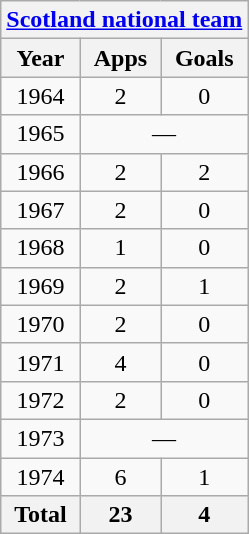<table class="wikitable" style="text-align:center">
<tr>
<th colspan=3><a href='#'>Scotland national team</a></th>
</tr>
<tr>
<th>Year</th>
<th>Apps</th>
<th>Goals</th>
</tr>
<tr>
<td>1964</td>
<td>2</td>
<td>0</td>
</tr>
<tr>
<td>1965</td>
<td colspan=2>—</td>
</tr>
<tr>
<td>1966</td>
<td>2</td>
<td>2</td>
</tr>
<tr>
<td>1967</td>
<td>2</td>
<td>0</td>
</tr>
<tr>
<td>1968</td>
<td>1</td>
<td>0</td>
</tr>
<tr>
<td>1969</td>
<td>2</td>
<td>1</td>
</tr>
<tr>
<td>1970</td>
<td>2</td>
<td>0</td>
</tr>
<tr>
<td>1971</td>
<td>4</td>
<td>0</td>
</tr>
<tr>
<td>1972</td>
<td>2</td>
<td>0</td>
</tr>
<tr>
<td>1973</td>
<td colspan=2>—</td>
</tr>
<tr>
<td>1974</td>
<td>6</td>
<td>1</td>
</tr>
<tr>
<th>Total</th>
<th>23</th>
<th>4</th>
</tr>
</table>
